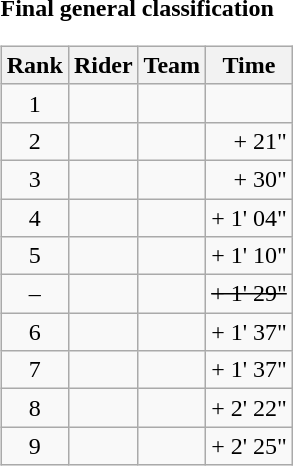<table>
<tr>
<td><strong>Final general classification</strong><br><table class="wikitable">
<tr>
<th scope="col">Rank</th>
<th scope="col">Rider</th>
<th scope="col">Team</th>
<th scope="col">Time</th>
</tr>
<tr>
<td style="text-align:center;">1</td>
<td></td>
<td></td>
<td style="text-align:right;"></td>
</tr>
<tr>
<td style="text-align:center;">2</td>
<td></td>
<td></td>
<td style="text-align:right;">+ 21"</td>
</tr>
<tr>
<td style="text-align:center;">3</td>
<td></td>
<td></td>
<td style="text-align:right;">+ 30"</td>
</tr>
<tr>
<td style="text-align:center;">4</td>
<td></td>
<td></td>
<td style="text-align:right;">+ 1' 04"</td>
</tr>
<tr>
<td style="text-align:center;">5</td>
<td></td>
<td></td>
<td style="text-align:right;">+ 1' 10"</td>
</tr>
<tr>
<td style="text-align:center;">–</td>
<td><s></s></td>
<td><s></s></td>
<td style="text-align:right;"><s>+ 1' 29"</s></td>
</tr>
<tr>
<td style="text-align:center;">6</td>
<td></td>
<td></td>
<td style="text-align:right;">+ 1' 37"</td>
</tr>
<tr>
<td style="text-align:center;">7</td>
<td></td>
<td></td>
<td style="text-align:right;">+ 1' 37"</td>
</tr>
<tr>
<td style="text-align:center;">8</td>
<td></td>
<td></td>
<td style="text-align:right;">+ 2' 22"</td>
</tr>
<tr>
<td style="text-align:center;">9</td>
<td></td>
<td></td>
<td style="text-align:right;">+ 2' 25"</td>
</tr>
</table>
</td>
</tr>
</table>
